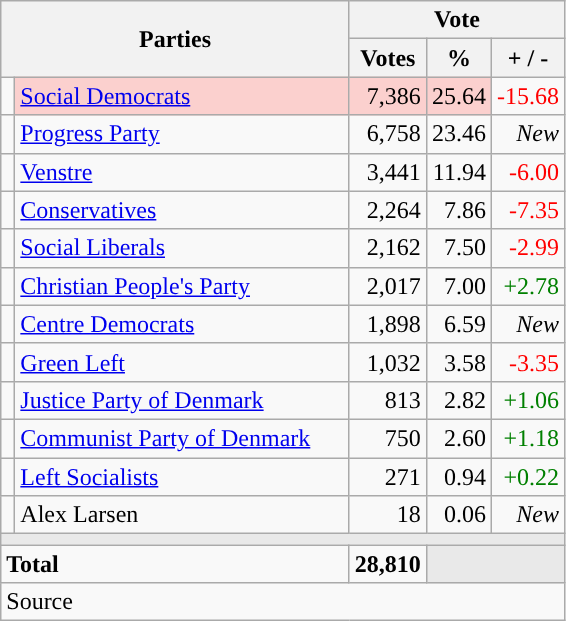<table class="wikitable" style="text-align:right;">
<tr>
<th style="text-align:centre;" rowspan="2" colspan="2" width="225">Parties</th>
<th colspan="3">Vote</th>
</tr>
<tr>
<th width="15">Votes</th>
<th width="15">%</th>
<th width="15">+ / -</th>
</tr>
<tr>
<td width="2" style="color:inherit;background:"></td>
<td bgcolor=#fbd0ce  align="left"><a href='#'>Social Democrats</a></td>
<td bgcolor=#fbd0ce>7,386</td>
<td bgcolor=#fbd0ce>25.64</td>
<td style=color:red;>-15.68</td>
</tr>
<tr>
<td width="2" style="color:inherit;background:"></td>
<td align="left"><a href='#'>Progress Party</a></td>
<td>6,758</td>
<td>23.46</td>
<td><em>New</em></td>
</tr>
<tr>
<td width="2" style="color:inherit;background:"></td>
<td align="left"><a href='#'>Venstre</a></td>
<td>3,441</td>
<td>11.94</td>
<td style=color:red;>-6.00</td>
</tr>
<tr>
<td width="2" style="color:inherit;background:"></td>
<td align="left"><a href='#'>Conservatives</a></td>
<td>2,264</td>
<td>7.86</td>
<td style=color:red;>-7.35</td>
</tr>
<tr>
<td width="2" style="color:inherit;background:"></td>
<td align="left"><a href='#'>Social Liberals</a></td>
<td>2,162</td>
<td>7.50</td>
<td style=color:red;>-2.99</td>
</tr>
<tr>
<td width="2" style="color:inherit;background:"></td>
<td align="left"><a href='#'>Christian People's Party</a></td>
<td>2,017</td>
<td>7.00</td>
<td style=color:green;>+2.78</td>
</tr>
<tr>
<td width="2" style="color:inherit;background:"></td>
<td align="left"><a href='#'>Centre Democrats</a></td>
<td>1,898</td>
<td>6.59</td>
<td><em>New</em></td>
</tr>
<tr>
<td width="2" style="color:inherit;background:"></td>
<td align="left"><a href='#'>Green Left</a></td>
<td>1,032</td>
<td>3.58</td>
<td style=color:red;>-3.35</td>
</tr>
<tr>
<td width="2" style="color:inherit;background:"></td>
<td align="left"><a href='#'>Justice Party of Denmark</a></td>
<td>813</td>
<td>2.82</td>
<td style=color:green;>+1.06</td>
</tr>
<tr>
<td width="2" style="color:inherit;background:"></td>
<td align="left"><a href='#'>Communist Party of Denmark</a></td>
<td>750</td>
<td>2.60</td>
<td style=color:green;>+1.18</td>
</tr>
<tr>
<td width="2" style="color:inherit;background:"></td>
<td align="left"><a href='#'>Left Socialists</a></td>
<td>271</td>
<td>0.94</td>
<td style=color:green;>+0.22</td>
</tr>
<tr>
<td width="2" style="color:inherit;background:"></td>
<td align="left">Alex Larsen</td>
<td>18</td>
<td>0.06</td>
<td><em>New</em></td>
</tr>
<tr>
<td colspan="7" bgcolor="#E9E9E9"></td>
</tr>
<tr>
<td align="left" colspan="2"><strong>Total</strong></td>
<td><strong>28,810</strong></td>
<td bgcolor="#E9E9E9" colspan="2"></td>
</tr>
<tr>
<td align="left" colspan="6">Source</td>
</tr>
</table>
